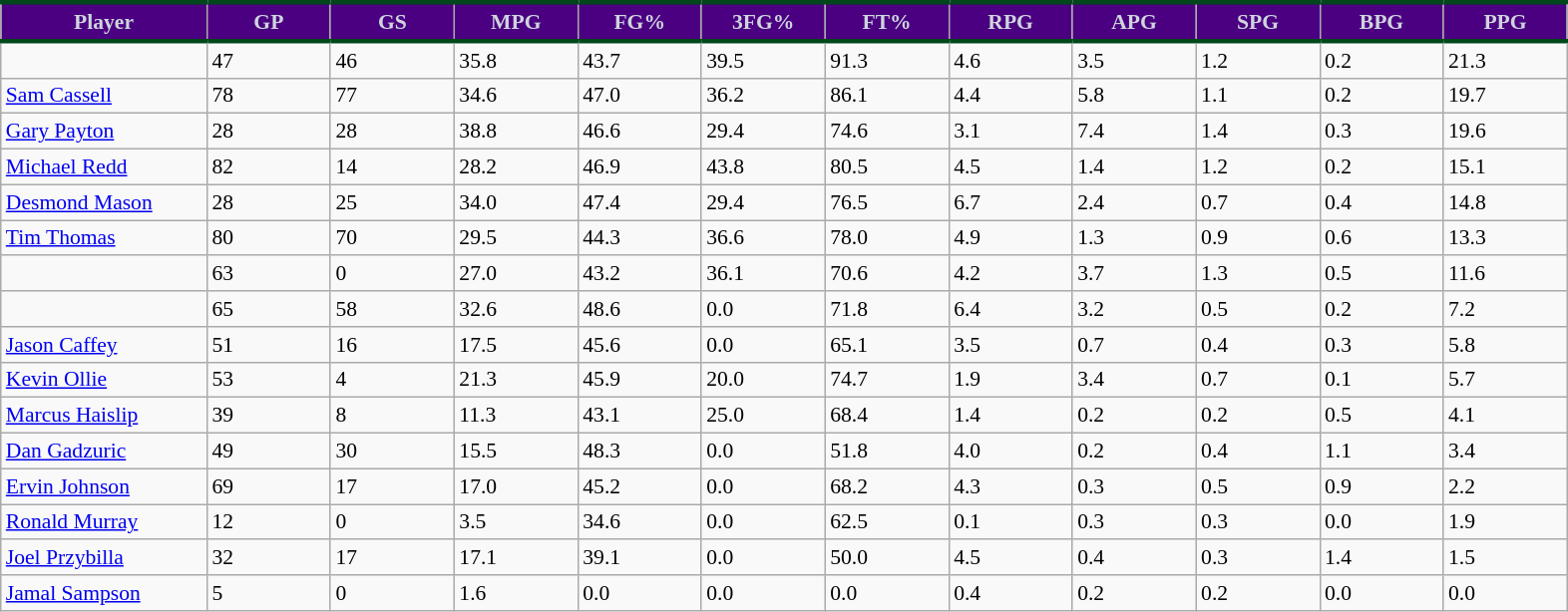<table class="wikitable sortable" style="font-size: 90%">
<tr>
<th style="background:#4B0082; color:#CED5DD; border-top:#00471B 3px solid; border-bottom:#00471B 3px solid;" width="10%">Player</th>
<th style="background:#4B0082; color:#CED5DD; border-top:#00471B 3px solid; border-bottom:#00471B 3px solid;" width="6%">GP</th>
<th style="background:#4B0082; color:#CED5DD; border-top:#00471B 3px solid; border-bottom:#00471B 3px solid;" width="6%">GS</th>
<th style="background:#4B0082; color:#CED5DD; border-top:#00471B 3px solid; border-bottom:#00471B 3px solid;" width="6%">MPG</th>
<th style="background:#4B0082; color:#CED5DD; border-top:#00471B 3px solid; border-bottom:#00471B 3px solid;"width="6%">FG%</th>
<th style="background:#4B0082; color:#CED5DD; border-top:#00471B 3px solid; border-bottom:#00471B 3px solid;" width="6%">3FG%</th>
<th style="background:#4B0082; color:#CED5DD; border-top:#00471B 3px solid; border-bottom:#00471B 3px solid;" width="6%">FT%</th>
<th style="background:#4B0082; color:#CED5DD; border-top:#00471B 3px solid; border-bottom:#00471B 3px solid;"width="6%">RPG</th>
<th style="background:#4B0082; color:#CED5DD; border-top:#00471B 3px solid; border-bottom:#00471B 3px solid;"width="6%">APG</th>
<th style="background:#4B0082; color:#CED5DD; border-top:#00471B 3px solid; border-bottom:#00471B 3px solid;"width="6%">SPG</th>
<th style="background:#4B0082; color:#CED5DD; border-top:#00471B 3px solid; border-bottom:#00471B 3px solid;"width="6%">BPG</th>
<th style="background:#4B0082; color:#CED5DD; border-top:#00471B 3px solid; border-bottom:#00471B 3px solid;"width="6%">PPG</th>
</tr>
<tr>
<td></td>
<td>47</td>
<td>46</td>
<td>35.8</td>
<td>43.7</td>
<td>39.5</td>
<td>91.3</td>
<td>4.6</td>
<td>3.5</td>
<td>1.2</td>
<td>0.2</td>
<td>21.3</td>
</tr>
<tr>
<td><a href='#'>Sam Cassell</a></td>
<td>78</td>
<td>77</td>
<td>34.6</td>
<td>47.0</td>
<td>36.2</td>
<td>86.1</td>
<td>4.4</td>
<td>5.8</td>
<td>1.1</td>
<td>0.2</td>
<td>19.7</td>
</tr>
<tr>
<td><a href='#'>Gary Payton</a></td>
<td>28</td>
<td>28</td>
<td>38.8</td>
<td>46.6</td>
<td>29.4</td>
<td>74.6</td>
<td>3.1</td>
<td>7.4</td>
<td>1.4</td>
<td>0.3</td>
<td>19.6</td>
</tr>
<tr>
<td><a href='#'>Michael Redd</a></td>
<td>82</td>
<td>14</td>
<td>28.2</td>
<td>46.9</td>
<td>43.8</td>
<td>80.5</td>
<td>4.5</td>
<td>1.4</td>
<td>1.2</td>
<td>0.2</td>
<td>15.1</td>
</tr>
<tr>
<td><a href='#'>Desmond Mason</a></td>
<td>28</td>
<td>25</td>
<td>34.0</td>
<td>47.4</td>
<td>29.4</td>
<td>76.5</td>
<td>6.7</td>
<td>2.4</td>
<td>0.7</td>
<td>0.4</td>
<td>14.8</td>
</tr>
<tr>
<td><a href='#'>Tim Thomas</a></td>
<td>80</td>
<td>70</td>
<td>29.5</td>
<td>44.3</td>
<td>36.6</td>
<td>78.0</td>
<td>4.9</td>
<td>1.3</td>
<td>0.9</td>
<td>0.6</td>
<td>13.3</td>
</tr>
<tr>
<td></td>
<td>63</td>
<td>0</td>
<td>27.0</td>
<td>43.2</td>
<td>36.1</td>
<td>70.6</td>
<td>4.2</td>
<td>3.7</td>
<td>1.3</td>
<td>0.5</td>
<td>11.6</td>
</tr>
<tr>
<td></td>
<td>65</td>
<td>58</td>
<td>32.6</td>
<td>48.6</td>
<td>0.0</td>
<td>71.8</td>
<td>6.4</td>
<td>3.2</td>
<td>0.5</td>
<td>0.2</td>
<td>7.2</td>
</tr>
<tr>
<td><a href='#'>Jason Caffey</a></td>
<td>51</td>
<td>16</td>
<td>17.5</td>
<td>45.6</td>
<td>0.0</td>
<td>65.1</td>
<td>3.5</td>
<td>0.7</td>
<td>0.4</td>
<td>0.3</td>
<td>5.8</td>
</tr>
<tr>
<td><a href='#'>Kevin Ollie</a></td>
<td>53</td>
<td>4</td>
<td>21.3</td>
<td>45.9</td>
<td>20.0</td>
<td>74.7</td>
<td>1.9</td>
<td>3.4</td>
<td>0.7</td>
<td>0.1</td>
<td>5.7</td>
</tr>
<tr>
<td><a href='#'>Marcus Haislip</a></td>
<td>39</td>
<td>8</td>
<td>11.3</td>
<td>43.1</td>
<td>25.0</td>
<td>68.4</td>
<td>1.4</td>
<td>0.2</td>
<td>0.2</td>
<td>0.5</td>
<td>4.1</td>
</tr>
<tr>
<td><a href='#'>Dan Gadzuric</a></td>
<td>49</td>
<td>30</td>
<td>15.5</td>
<td>48.3</td>
<td>0.0</td>
<td>51.8</td>
<td>4.0</td>
<td>0.2</td>
<td>0.4</td>
<td>1.1</td>
<td>3.4</td>
</tr>
<tr>
<td><a href='#'>Ervin Johnson</a></td>
<td>69</td>
<td>17</td>
<td>17.0</td>
<td>45.2</td>
<td>0.0</td>
<td>68.2</td>
<td>4.3</td>
<td>0.3</td>
<td>0.5</td>
<td>0.9</td>
<td>2.2</td>
</tr>
<tr>
<td><a href='#'>Ronald Murray</a></td>
<td>12</td>
<td>0</td>
<td>3.5</td>
<td>34.6</td>
<td>0.0</td>
<td>62.5</td>
<td>0.1</td>
<td>0.3</td>
<td>0.3</td>
<td>0.0</td>
<td>1.9</td>
</tr>
<tr>
<td><a href='#'>Joel Przybilla</a></td>
<td>32</td>
<td>17</td>
<td>17.1</td>
<td>39.1</td>
<td>0.0</td>
<td>50.0</td>
<td>4.5</td>
<td>0.4</td>
<td>0.3</td>
<td>1.4</td>
<td>1.5</td>
</tr>
<tr>
<td><a href='#'>Jamal Sampson</a></td>
<td>5</td>
<td>0</td>
<td>1.6</td>
<td>0.0</td>
<td>0.0</td>
<td>0.0</td>
<td>0.4</td>
<td>0.2</td>
<td>0.2</td>
<td>0.0</td>
<td>0.0</td>
</tr>
</table>
